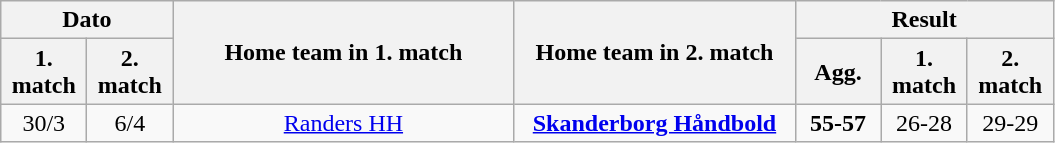<table class="wikitable" style="text-align:center; margin-left:1em;">
<tr>
<th colspan="2">Dato</th>
<th rowspan="2" style="width:220px;">Home team in 1. match</th>
<th rowspan="2" style="width:180px;">Home team in 2. match</th>
<th colspan="3">Result</th>
</tr>
<tr>
<th style="width:50px;">1. match</th>
<th style="width:50px;">2. match</th>
<th style="width:50px;">Agg.</th>
<th style="width:50px;">1. match</th>
<th style="width:50px;">2. match</th>
</tr>
<tr>
<td>30/3</td>
<td>6/4</td>
<td><a href='#'>Randers HH</a></td>
<td><strong><a href='#'>Skanderborg Håndbold</a></strong></td>
<td><strong>55-57</strong></td>
<td>26-28</td>
<td>29-29</td>
</tr>
</table>
